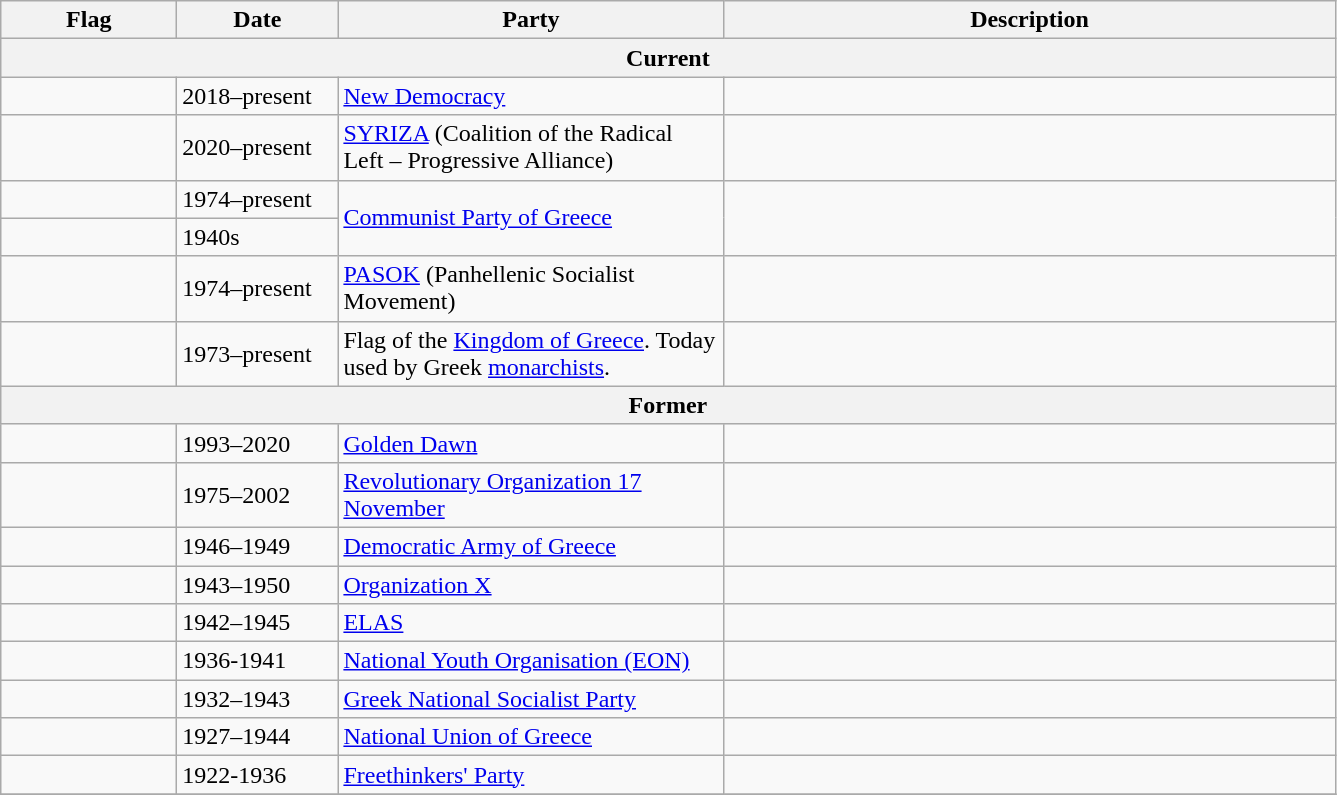<table class="wikitable">
<tr>
<th style="width:110px">Flag</th>
<th style="width:100px">Date</th>
<th style="width:250px">Party</th>
<th style="width:400px">Description</th>
</tr>
<tr>
<th colspan="4">Current</th>
</tr>
<tr>
<td></td>
<td>2018–present</td>
<td><a href='#'>New Democracy</a></td>
<td></td>
</tr>
<tr>
<td></td>
<td>2020–present</td>
<td><a href='#'>SYRIZA</a> (Coalition of the Radical Left – Progressive Alliance)</td>
<td></td>
</tr>
<tr>
<td></td>
<td>1974–present</td>
<td rowspan="2"><a href='#'>Communist Party of Greece</a></td>
<td rowspan="2"></td>
</tr>
<tr>
<td></td>
<td>1940s</td>
</tr>
<tr>
<td></td>
<td>1974–present</td>
<td><a href='#'>PASOK</a> (Panhellenic Socialist Movement)</td>
<td></td>
</tr>
<tr>
<td></td>
<td>1973–present</td>
<td>Flag of the <a href='#'>Kingdom of Greece</a>. Today used by Greek <a href='#'>monarchists</a>.</td>
<td></td>
</tr>
<tr>
<th colspan="4">Former</th>
</tr>
<tr>
<td></td>
<td>1993–2020</td>
<td><a href='#'>Golden Dawn</a></td>
<td></td>
</tr>
<tr>
<td></td>
<td>1975–2002</td>
<td><a href='#'>Revolutionary Organization 17 November</a></td>
<td></td>
</tr>
<tr>
<td></td>
<td>1946–1949</td>
<td><a href='#'>Democratic Army of Greece</a></td>
<td></td>
</tr>
<tr>
<td></td>
<td>1943–1950</td>
<td><a href='#'>Organization X</a></td>
<td></td>
</tr>
<tr>
<td></td>
<td>1942–1945</td>
<td><a href='#'>ELAS</a></td>
<td></td>
</tr>
<tr>
<td></td>
<td>1936-1941</td>
<td><a href='#'>National Youth Organisation (EON)</a></td>
<td></td>
</tr>
<tr>
<td></td>
<td>1932–1943</td>
<td><a href='#'>Greek National Socialist Party</a></td>
<td></td>
</tr>
<tr>
<td></td>
<td>1927–1944</td>
<td><a href='#'>National Union of Greece</a></td>
<td></td>
</tr>
<tr>
<td></td>
<td>1922-1936</td>
<td><a href='#'>Freethinkers' Party</a></td>
<td></td>
</tr>
<tr>
</tr>
</table>
